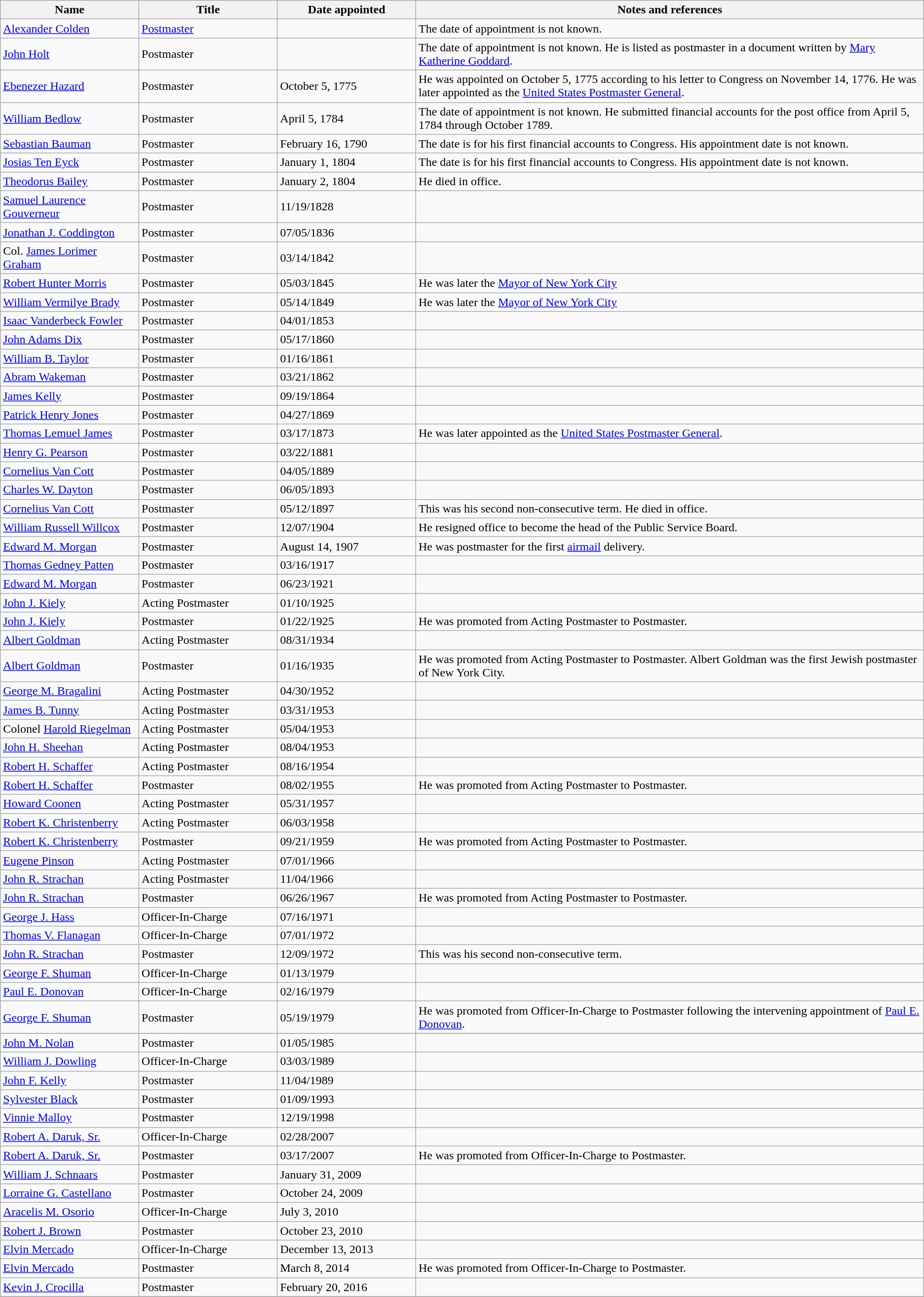<table class="wikitable" style="float:left; ">
<tr>
<th width="15%">Name</th>
<th width="15%">Title</th>
<th width="15%">Date appointed</th>
<th width="55%">Notes and references</th>
</tr>
<tr>
<td><a href='#'>Alexander Colden</a></td>
<td><a href='#'>Postmaster</a></td>
<td></td>
<td>The date of appointment is not known.</td>
</tr>
<tr>
<td><a href='#'>John Holt</a></td>
<td>Postmaster</td>
<td></td>
<td>The date of appointment is not known. He is listed as postmaster in a document written by <a href='#'>Mary Katherine Goddard</a>.</td>
</tr>
<tr>
<td><a href='#'>Ebenezer Hazard</a></td>
<td>Postmaster</td>
<td>October 5, 1775</td>
<td>He was appointed on October 5, 1775 according to his letter to Congress on November 14, 1776. He was later appointed as the <a href='#'>United States Postmaster General</a>.</td>
</tr>
<tr>
<td><a href='#'>William Bedlow</a></td>
<td>Postmaster</td>
<td>April 5, 1784</td>
<td>The date of appointment is not known. He submitted financial accounts for the post office from April 5, 1784 through October 1789.</td>
</tr>
<tr>
<td><a href='#'>Sebastian Bauman</a></td>
<td>Postmaster</td>
<td>February 16, 1790</td>
<td>The date is for his first financial accounts to Congress. His appointment date is not known.</td>
</tr>
<tr>
<td><a href='#'>Josias Ten Eyck</a></td>
<td>Postmaster</td>
<td>January 1, 1804</td>
<td>The date is for his first financial accounts to Congress. His appointment date is not known.</td>
</tr>
<tr>
<td><a href='#'>Theodorus Bailey</a></td>
<td>Postmaster</td>
<td>January 2, 1804</td>
<td>He died in office.</td>
</tr>
<tr>
<td><a href='#'>Samuel Laurence Gouverneur</a></td>
<td>Postmaster</td>
<td>11/19/1828</td>
<td></td>
</tr>
<tr>
<td><a href='#'>Jonathan J. Coddington</a></td>
<td>Postmaster</td>
<td>07/05/1836</td>
<td></td>
</tr>
<tr>
<td>Col. <a href='#'>James Lorimer Graham</a></td>
<td>Postmaster</td>
<td>03/14/1842</td>
<td></td>
</tr>
<tr>
<td><a href='#'>Robert Hunter Morris</a></td>
<td>Postmaster</td>
<td>05/03/1845</td>
<td>He was later the <a href='#'>Mayor of New York City</a></td>
</tr>
<tr>
<td><a href='#'>William Vermilye Brady</a></td>
<td>Postmaster</td>
<td>05/14/1849</td>
<td>He was later the <a href='#'>Mayor of New York City</a></td>
</tr>
<tr>
<td><a href='#'>Isaac Vanderbeck Fowler</a></td>
<td>Postmaster</td>
<td>04/01/1853</td>
<td></td>
</tr>
<tr>
<td><a href='#'>John Adams Dix</a></td>
<td>Postmaster</td>
<td>05/17/1860</td>
<td></td>
</tr>
<tr>
<td><a href='#'>William B. Taylor</a></td>
<td>Postmaster</td>
<td>01/16/1861</td>
<td></td>
</tr>
<tr>
<td><a href='#'>Abram Wakeman</a></td>
<td>Postmaster</td>
<td>03/21/1862</td>
<td></td>
</tr>
<tr>
<td><a href='#'>James Kelly</a></td>
<td>Postmaster</td>
<td>09/19/1864</td>
<td></td>
</tr>
<tr>
<td><a href='#'>Patrick Henry Jones</a></td>
<td>Postmaster</td>
<td>04/27/1869</td>
<td></td>
</tr>
<tr>
<td><a href='#'>Thomas Lemuel James</a></td>
<td>Postmaster</td>
<td>03/17/1873</td>
<td>He was later appointed as the <a href='#'>United States Postmaster General</a>.</td>
</tr>
<tr>
<td><a href='#'>Henry G. Pearson</a></td>
<td>Postmaster</td>
<td>03/22/1881</td>
<td></td>
</tr>
<tr>
<td><a href='#'>Cornelius Van Cott</a></td>
<td>Postmaster</td>
<td>04/05/1889</td>
<td></td>
</tr>
<tr>
<td><a href='#'>Charles W. Dayton</a></td>
<td>Postmaster</td>
<td>06/05/1893</td>
<td></td>
</tr>
<tr>
<td><a href='#'>Cornelius Van Cott</a></td>
<td>Postmaster</td>
<td>05/12/1897</td>
<td>This was his second non-consecutive term. He died in office.</td>
</tr>
<tr>
<td><a href='#'>William Russell Willcox</a></td>
<td>Postmaster</td>
<td>12/07/1904</td>
<td>He resigned office to become the head of the Public Service Board.</td>
</tr>
<tr>
<td><a href='#'>Edward M. Morgan</a></td>
<td>Postmaster</td>
<td>August 14, 1907</td>
<td> He was postmaster for the first <a href='#'>airmail</a> delivery.</td>
</tr>
<tr>
<td><a href='#'>Thomas Gedney Patten</a></td>
<td>Postmaster</td>
<td>03/16/1917</td>
<td></td>
</tr>
<tr>
<td><a href='#'>Edward M. Morgan</a></td>
<td>Postmaster</td>
<td>06/23/1921</td>
<td></td>
</tr>
<tr>
<td><a href='#'>John J. Kiely</a></td>
<td>Acting Postmaster</td>
<td>01/10/1925</td>
<td></td>
</tr>
<tr>
<td><a href='#'>John J. Kiely</a></td>
<td>Postmaster</td>
<td>01/22/1925</td>
<td>He was promoted from Acting Postmaster to Postmaster.</td>
</tr>
<tr>
<td><a href='#'>Albert Goldman</a></td>
<td>Acting Postmaster</td>
<td>08/31/1934</td>
<td></td>
</tr>
<tr>
<td><a href='#'>Albert Goldman</a></td>
<td>Postmaster</td>
<td>01/16/1935</td>
<td>He was promoted from Acting Postmaster to Postmaster. Albert Goldman was the first Jewish postmaster of New York City.</td>
</tr>
<tr>
<td><a href='#'>George M. Bragalini</a></td>
<td>Acting Postmaster</td>
<td>04/30/1952</td>
<td></td>
</tr>
<tr>
<td><a href='#'>James B. Tunny</a></td>
<td>Acting Postmaster</td>
<td>03/31/1953</td>
<td></td>
</tr>
<tr>
<td>Colonel <a href='#'>Harold Riegelman</a></td>
<td>Acting Postmaster</td>
<td>05/04/1953</td>
<td></td>
</tr>
<tr>
<td><a href='#'>John H. Sheehan</a></td>
<td>Acting Postmaster</td>
<td>08/04/1953</td>
<td></td>
</tr>
<tr>
<td><a href='#'>Robert H. Schaffer</a></td>
<td>Acting Postmaster</td>
<td>08/16/1954</td>
<td></td>
</tr>
<tr>
<td><a href='#'>Robert H. Schaffer</a></td>
<td>Postmaster</td>
<td>08/02/1955</td>
<td>He was promoted from Acting Postmaster to Postmaster.</td>
</tr>
<tr>
<td><a href='#'>Howard Coonen</a></td>
<td>Acting Postmaster</td>
<td>05/31/1957</td>
<td></td>
</tr>
<tr>
<td><a href='#'>Robert K. Christenberry</a></td>
<td>Acting Postmaster</td>
<td>06/03/1958</td>
<td></td>
</tr>
<tr>
<td><a href='#'>Robert K. Christenberry</a></td>
<td>Postmaster</td>
<td>09/21/1959</td>
<td>He was promoted from Acting Postmaster to Postmaster.</td>
</tr>
<tr>
<td><a href='#'>Eugene Pinson</a></td>
<td>Acting Postmaster</td>
<td>07/01/1966</td>
<td></td>
</tr>
<tr>
<td><a href='#'>John R. Strachan</a></td>
<td>Acting Postmaster</td>
<td>11/04/1966</td>
<td></td>
</tr>
<tr>
<td><a href='#'>John R. Strachan</a></td>
<td>Postmaster</td>
<td>06/26/1967</td>
<td>He was promoted from Acting Postmaster to Postmaster.</td>
</tr>
<tr>
<td><a href='#'>George J. Hass</a></td>
<td>Officer-In-Charge</td>
<td>07/16/1971</td>
<td></td>
</tr>
<tr>
<td><a href='#'>Thomas V. Flanagan</a></td>
<td>Officer-In-Charge</td>
<td>07/01/1972</td>
<td></td>
</tr>
<tr>
<td><a href='#'>John R. Strachan</a></td>
<td>Postmaster</td>
<td>12/09/1972</td>
<td>This was his second non-consecutive term.</td>
</tr>
<tr>
<td><a href='#'>George F. Shuman</a></td>
<td>Officer-In-Charge</td>
<td>01/13/1979</td>
<td></td>
</tr>
<tr>
<td><a href='#'>Paul E. Donovan</a></td>
<td>Officer-In-Charge</td>
<td>02/16/1979</td>
<td></td>
</tr>
<tr>
<td><a href='#'>George F. Shuman</a></td>
<td>Postmaster</td>
<td>05/19/1979</td>
<td>He was promoted from Officer-In-Charge to Postmaster following the intervening appointment of <a href='#'>Paul E. Donovan</a>.</td>
</tr>
<tr>
</tr>
<tr>
<td><a href='#'>John M. Nolan</a></td>
<td>Postmaster</td>
<td>01/05/1985</td>
<td></td>
</tr>
<tr>
<td><a href='#'>William J. Dowling</a></td>
<td>Officer-In-Charge</td>
<td>03/03/1989</td>
<td></td>
</tr>
<tr>
<td><a href='#'>John F. Kelly</a></td>
<td>Postmaster</td>
<td>11/04/1989</td>
<td></td>
</tr>
<tr>
<td><a href='#'>Sylvester Black</a></td>
<td>Postmaster</td>
<td>01/09/1993</td>
<td></td>
</tr>
<tr>
<td><a href='#'>Vinnie Malloy</a></td>
<td>Postmaster</td>
<td>12/19/1998</td>
<td></td>
</tr>
<tr>
<td><a href='#'>Robert A. Daruk, Sr.</a></td>
<td>Officer-In-Charge</td>
<td>02/28/2007</td>
<td></td>
</tr>
<tr>
<td><a href='#'>Robert A. Daruk, Sr.</a></td>
<td>Postmaster</td>
<td>03/17/2007</td>
<td>He was promoted from Officer-In-Charge to Postmaster.</td>
</tr>
<tr>
<td><a href='#'>William J. Schnaars</a></td>
<td>Postmaster</td>
<td>January 31, 2009</td>
<td></td>
</tr>
<tr>
<td><a href='#'>Lorraine G. Castellano</a></td>
<td>Postmaster</td>
<td>October 24, 2009</td>
<td></td>
</tr>
<tr>
<td><a href='#'>Aracelis M. Osorio</a></td>
<td>Officer-In-Charge</td>
<td>July 3, 2010</td>
<td></td>
</tr>
<tr>
<td><a href='#'>Robert J. Brown</a></td>
<td>Postmaster</td>
<td>October 23, 2010</td>
<td></td>
</tr>
<tr>
<td><a href='#'>Elvin Mercado</a></td>
<td>Officer-In-Charge</td>
<td>December 13, 2013</td>
<td></td>
</tr>
<tr>
<td><a href='#'>Elvin Mercado</a></td>
<td>Postmaster</td>
<td>March 8, 2014</td>
<td>He was promoted from Officer-In-Charge to Postmaster.</td>
</tr>
<tr>
<td><a href='#'>Kevin J. Crocilla</a></td>
<td>Postmaster</td>
<td>February 20, 2016</td>
<td></td>
</tr>
<tr>
</tr>
</table>
